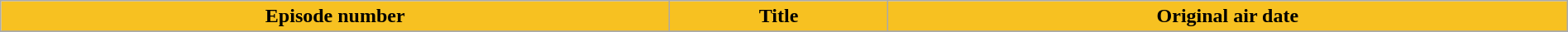<table class="wikitable plainrowheaders" style="width:100%; margin:auto; background:#fff;">
<tr>
<th style="background: #f7c121;">Episode number</th>
<th style="background: #f7c121;">Title</th>
<th style="background: #f7c121;">Original air date</th>
</tr>
<tr>
</tr>
</table>
